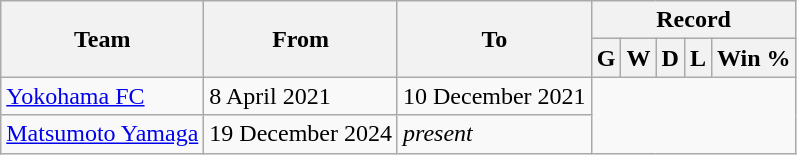<table class="wikitable" style="text-align: center">
<tr>
<th rowspan="2">Team</th>
<th rowspan="2">From</th>
<th rowspan="2">To</th>
<th colspan="5">Record</th>
</tr>
<tr>
<th>G</th>
<th>W</th>
<th>D</th>
<th>L</th>
<th>Win %</th>
</tr>
<tr>
<td align="left"><a href='#'>Yokohama FC</a></td>
<td align="left">8 April 2021</td>
<td align="left">10 December 2021<br></td>
</tr>
<tr>
<td align="left"><a href='#'>Matsumoto Yamaga</a></td>
<td align="left">19 December 2024</td>
<td align="left"><em>present</em><br></td>
</tr>
</table>
